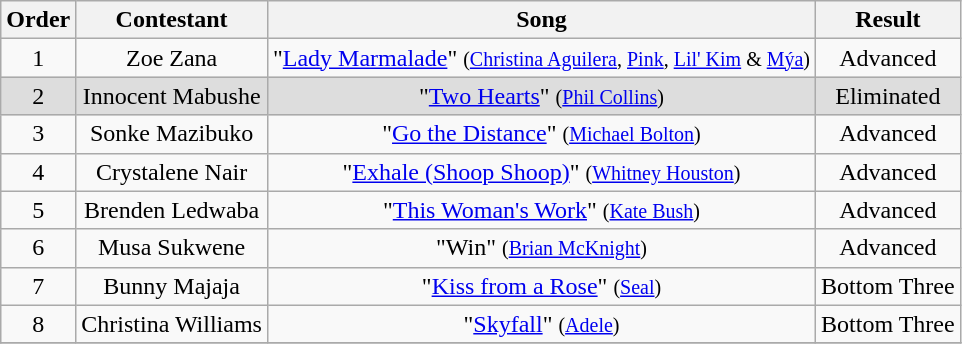<table class="wikitable plainrowheaders" style="text-align:center;">
<tr>
<th scope="col">Order</th>
<th scope="col">Contestant</th>
<th scope="col">Song</th>
<th scope="col">Result</th>
</tr>
<tr>
<td>1</td>
<td scope="row">Zoe Zana</td>
<td>"<a href='#'>Lady Marmalade</a>" <small>(<a href='#'>Christina Aguilera</a>, <a href='#'>Pink</a>, <a href='#'>Lil' Kim</a> & <a href='#'>Mýa</a>)</small></td>
<td>Advanced</td>
</tr>
<tr style="background:#ddd;">
<td>2</td>
<td scope="row">Innocent Mabushe</td>
<td>"<a href='#'>Two Hearts</a>" <small>(<a href='#'>Phil Collins</a>)</small></td>
<td>Eliminated</td>
</tr>
<tr>
<td>3</td>
<td scope="row">Sonke Mazibuko</td>
<td>"<a href='#'>Go the Distance</a>" <small>(<a href='#'>Michael Bolton</a>)</small></td>
<td>Advanced</td>
</tr>
<tr>
<td>4</td>
<td scope="row">Crystalene Nair</td>
<td>"<a href='#'>Exhale (Shoop Shoop)</a>" <small>(<a href='#'>Whitney Houston</a>)</small></td>
<td>Advanced</td>
</tr>
<tr>
<td>5</td>
<td scope="row">Brenden Ledwaba</td>
<td>"<a href='#'>This Woman's Work</a>" <small>(<a href='#'>Kate Bush</a>)</small></td>
<td>Advanced</td>
</tr>
<tr>
<td>6</td>
<td scope="row">Musa Sukwene</td>
<td>"Win" <small>(<a href='#'>Brian McKnight</a>)</small></td>
<td>Advanced</td>
</tr>
<tr>
<td>7</td>
<td scope="row">Bunny Majaja</td>
<td>"<a href='#'>Kiss from a Rose</a>" <small>(<a href='#'>Seal</a>)</small></td>
<td>Bottom Three</td>
</tr>
<tr>
<td>8</td>
<td scope="row">Christina Williams</td>
<td>"<a href='#'>Skyfall</a>" <small>(<a href='#'>Adele</a>)</small></td>
<td>Bottom Three</td>
</tr>
<tr>
</tr>
</table>
